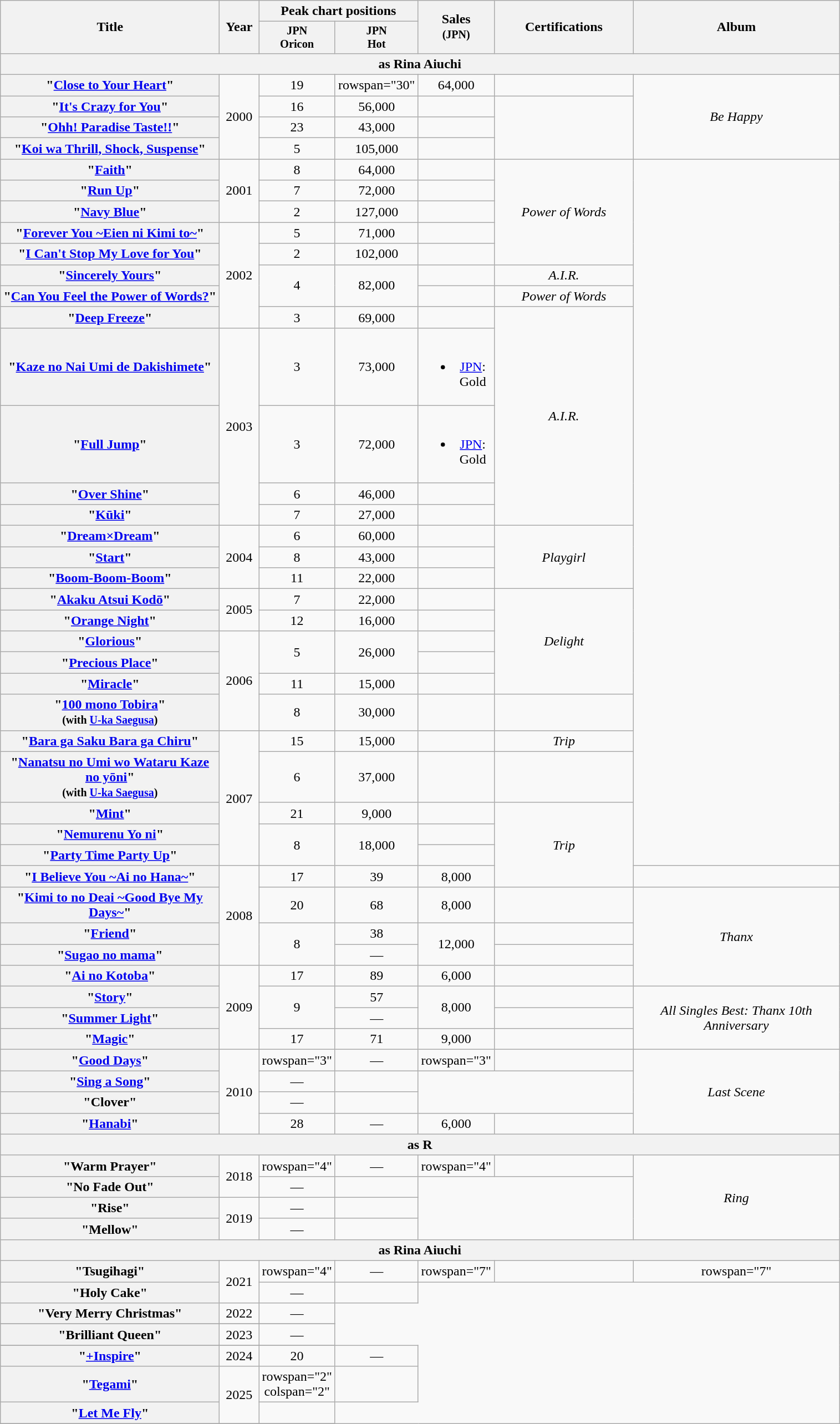<table class="wikitable plainrowheaders" style="text-align:center;">
<tr>
<th scope="col" rowspan="2" style="width:16em;">Title</th>
<th scope="col" rowspan="2" style="width:2.5em;">Year</th>
<th scope="col" colspan="2" style="width:1.5em;">Peak chart positions</th>
<th scope="col" rowspan="2" style="width:5em;">Sales<br><small>(JPN)</small></th>
<th scope="col" rowspan="2" style="width:10em;">Certifications</th>
<th scope="col" rowspan="2" style="width:15em;">Album</th>
</tr>
<tr>
<th style="width:3em;font-size:85%">JPN<br>Oricon<br></th>
<th style="width:3em;font-size:85%">JPN<br>Hot<br></th>
</tr>
<tr>
<th colspan="7">as Rina Aiuchi</th>
</tr>
<tr>
<th scope="row">"<a href='#'>Close to Your Heart</a>"</th>
<td rowspan="4">2000</td>
<td>19</td>
<td>rowspan="30" </td>
<td>64,000</td>
<td></td>
<td rowspan="4"><em>Be Happy</em></td>
</tr>
<tr>
<th scope="row">"<a href='#'>It's Crazy for You</a>"</th>
<td>16</td>
<td>56,000</td>
<td></td>
</tr>
<tr>
<th scope="row">"<a href='#'>Ohh! Paradise Taste!&excl;</a>"</th>
<td>23</td>
<td>43,000</td>
<td></td>
</tr>
<tr>
<th scope="row">"<a href='#'>Koi wa Thrill, Shock, Suspense</a>"</th>
<td>5</td>
<td>105,000</td>
<td></td>
</tr>
<tr>
<th scope="row">"<a href='#'>Faith</a>"</th>
<td rowspan="3">2001</td>
<td>8</td>
<td>64,000</td>
<td></td>
<td rowspan="5"><em>Power of Words</em></td>
</tr>
<tr>
<th scope="row">"<a href='#'>Run Up</a>"</th>
<td>7</td>
<td>72,000</td>
<td></td>
</tr>
<tr>
<th scope="row">"<a href='#'>Navy Blue</a>"</th>
<td>2</td>
<td>127,000</td>
<td></td>
</tr>
<tr>
<th scope="row">"<a href='#'>Forever You ~Eien ni Kimi to~</a>"</th>
<td rowspan="5">2002</td>
<td>5</td>
<td>71,000</td>
<td></td>
</tr>
<tr>
<th scope="row">"<a href='#'>I Can't Stop My Love for You</a>"</th>
<td>2</td>
<td>102,000</td>
<td></td>
</tr>
<tr>
<th scope="row">"<a href='#'>Sincerely Yours</a>"</th>
<td rowspan="2">4</td>
<td rowspan="2">82,000</td>
<td></td>
<td><em>A.I.R.</em></td>
</tr>
<tr>
<th scope="row">"<a href='#'>Can You Feel the Power of Words?</a>"</th>
<td></td>
<td><em>Power of Words</em></td>
</tr>
<tr>
<th scope="row">"<a href='#'>Deep Freeze</a>"</th>
<td>3</td>
<td>69,000</td>
<td></td>
<td rowspan="5"><em>A.I.R.</em></td>
</tr>
<tr>
<th scope="row">"<a href='#'>Kaze no Nai Umi de Dakishimete</a>"</th>
<td rowspan="4">2003</td>
<td>3</td>
<td>73,000</td>
<td><br><ul><li><a href='#'>JPN</a>: Gold</li></ul></td>
</tr>
<tr>
<th scope="row">"<a href='#'>Full Jump</a>"</th>
<td>3</td>
<td>72,000</td>
<td><br><ul><li><a href='#'>JPN</a>: Gold</li></ul></td>
</tr>
<tr>
<th scope="row">"<a href='#'>Over Shine</a>"</th>
<td>6</td>
<td>46,000</td>
<td></td>
</tr>
<tr>
<th scope="row">"<a href='#'>Kūki</a>"</th>
<td>7</td>
<td>27,000</td>
<td></td>
</tr>
<tr>
<th scope="row">"<a href='#'>Dream×Dream</a>"</th>
<td rowspan="3">2004</td>
<td>6</td>
<td>60,000</td>
<td></td>
<td rowspan="3"><em>Playgirl</em></td>
</tr>
<tr>
<th scope="row">"<a href='#'>Start</a>"</th>
<td>8</td>
<td>43,000</td>
<td></td>
</tr>
<tr>
<th scope="row">"<a href='#'>Boom-Boom-Boom</a>"</th>
<td>11</td>
<td>22,000</td>
<td></td>
</tr>
<tr>
<th scope="row">"<a href='#'>Akaku Atsui Kodō</a>"</th>
<td rowspan="2">2005</td>
<td>7</td>
<td>22,000</td>
<td></td>
<td rowspan="5"><em>Delight</em></td>
</tr>
<tr>
<th scope="row">"<a href='#'>Orange Night</a>"</th>
<td>12</td>
<td>16,000</td>
<td></td>
</tr>
<tr>
<th scope="row">"<a href='#'>Glorious</a>"</th>
<td rowspan="4">2006</td>
<td rowspan="2">5</td>
<td rowspan="2">26,000</td>
<td></td>
</tr>
<tr>
<th scope="row">"<a href='#'>Precious Place</a>"</th>
<td></td>
</tr>
<tr>
<th scope="row">"<a href='#'>Miracle</a>"</th>
<td>11</td>
<td>15,000</td>
<td></td>
</tr>
<tr>
<th scope="row">"<a href='#'>100 mono Tobira</a>"<br><small>(with <a href='#'>U-ka Saegusa</a>)</small></th>
<td>8</td>
<td>30,000</td>
<td></td>
<td></td>
</tr>
<tr>
<th scope="row">"<a href='#'>Bara ga Saku Bara ga Chiru</a>"</th>
<td rowspan="5">2007</td>
<td>15</td>
<td>15,000</td>
<td></td>
<td><em>Trip</em></td>
</tr>
<tr>
<th scope="row">"<a href='#'>Nanatsu no Umi wo Wataru Kaze no yōni</a>"<br><small>(with <a href='#'>U-ka Saegusa</a>)</small></th>
<td>6</td>
<td>37,000</td>
<td></td>
<td></td>
</tr>
<tr>
<th scope="row">"<a href='#'>Mint</a>"</th>
<td>21</td>
<td>9,000</td>
<td></td>
<td rowspan="4"><em>Trip</em></td>
</tr>
<tr>
<th scope="row">"<a href='#'>Nemurenu Yo ni</a>"</th>
<td rowspan="2">8</td>
<td rowspan="2">18,000</td>
<td></td>
</tr>
<tr>
<th scope="row">"<a href='#'>Party Time Party Up</a>"</th>
<td></td>
</tr>
<tr>
<th scope="row">"<a href='#'>I Believe You ~Ai no Hana~</a>"</th>
<td rowspan="4">2008</td>
<td>17</td>
<td>39</td>
<td>8,000</td>
<td></td>
</tr>
<tr>
<th scope="row">"<a href='#'>Kimi to no Deai ~Good Bye My Days~</a>"</th>
<td>20</td>
<td>68</td>
<td>8,000</td>
<td></td>
<td rowspan="4"><em>Thanx</em></td>
</tr>
<tr>
<th scope="row">"<a href='#'>Friend</a>"</th>
<td rowspan="2">8</td>
<td>38</td>
<td rowspan="2">12,000</td>
<td></td>
</tr>
<tr>
<th scope="row">"<a href='#'>Sugao no mama</a>"</th>
<td>—</td>
<td></td>
</tr>
<tr>
<th scope="row">"<a href='#'>Ai no Kotoba</a>"</th>
<td rowspan="4">2009</td>
<td>17</td>
<td>89</td>
<td>6,000</td>
<td></td>
</tr>
<tr>
<th scope="row">"<a href='#'>Story</a>"</th>
<td rowspan="2">9</td>
<td>57</td>
<td rowspan="2">8,000</td>
<td></td>
<td rowspan="3"><em>All Singles Best: Thanx 10th Anniversary</em></td>
</tr>
<tr>
<th scope="row">"<a href='#'>Summer Light</a>"</th>
<td>—</td>
<td></td>
</tr>
<tr>
<th scope="row">"<a href='#'>Magic</a>"</th>
<td>17</td>
<td>71</td>
<td>9,000</td>
<td></td>
</tr>
<tr>
<th scope="row">"<a href='#'>Good Days</a>"</th>
<td rowspan="4">2010</td>
<td>rowspan="3" </td>
<td>—</td>
<td>rowspan="3" </td>
<td></td>
<td rowspan="4"><em>Last Scene</em></td>
</tr>
<tr>
<th scope="row">"<a href='#'>Sing a Song</a>"</th>
<td>—</td>
<td></td>
</tr>
<tr>
<th scope="row">"Clover"</th>
<td>—</td>
<td></td>
</tr>
<tr>
<th scope="row">"<a href='#'>Hanabi</a>"</th>
<td>28</td>
<td>—</td>
<td>6,000</td>
<td></td>
</tr>
<tr>
<th colspan="7">as R</th>
</tr>
<tr>
<th scope="row">"Warm Prayer"</th>
<td rowspan="2">2018</td>
<td>rowspan="4" </td>
<td>—</td>
<td>rowspan="4" </td>
<td></td>
<td rowspan="4"><em>Ring</em></td>
</tr>
<tr>
<th scope="row">"No Fade Out"</th>
<td>—</td>
<td></td>
</tr>
<tr>
<th scope="row">"Rise"</th>
<td rowspan="2">2019</td>
<td>—</td>
<td></td>
</tr>
<tr>
<th scope="row">"Mellow"</th>
<td>—</td>
<td></td>
</tr>
<tr>
<th colspan="7">as Rina Aiuchi</th>
</tr>
<tr>
<th scope="row">"Tsugihagi"</th>
<td rowspan="2">2021</td>
<td>rowspan="4" </td>
<td>—</td>
<td>rowspan="7" </td>
<td></td>
<td>rowspan="7" </td>
</tr>
<tr>
<th scope="row">"Holy Cake"</th>
<td>—</td>
<td></td>
</tr>
<tr>
<th scope="row">"Very Merry Christmas"</th>
<td>2022</td>
<td>—</td>
</tr>
<tr>
</tr>
<tr>
<th scope="row">"Brilliant Queen"</th>
<td>2023</td>
<td>—</td>
</tr>
<tr>
</tr>
<tr>
<th scope="row">"<a href='#'>+Inspire</a>"</th>
<td>2024</td>
<td>20</td>
<td>—</td>
</tr>
<tr>
<th scope="row">"<a href='#'>Tegami</a>"</th>
<td rowspan="2">2025</td>
<td>rowspan="2" colspan="2" </td>
<td></td>
</tr>
<tr>
<th scope="row">"<a href='#'>Let Me Fly</a>"</th>
<td></td>
</tr>
<tr>
</tr>
</table>
